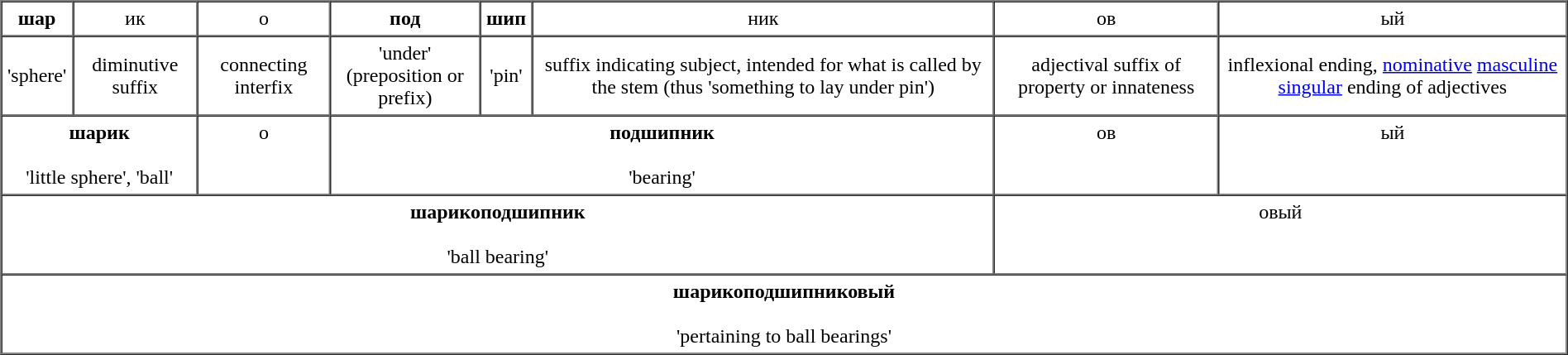<table align="center" border="1" cellspacing="0" cellpadding="4" style="text-align: center">
<tr>
<td><strong>шар</strong><br> </td>
<td>ик<br></td>
<td>o<br></td>
<td><strong>под</strong><br></td>
<td><strong>шип</strong><br></td>
<td>ник<br></td>
<td>ов<br></td>
<td>ый<br></td>
</tr>
<tr>
<td>'sphere'</td>
<td>diminutive suffix</td>
<td>connecting interfix</td>
<td>'under'<br>(preposition or prefix)</td>
<td>'pin'</td>
<td>suffix indicating subject, intended for what is called by the stem (thus 'something to lay under pin')</td>
<td>adjectival suffix of property or innateness</td>
<td>inflexional ending, <a href='#'>nominative</a> <a href='#'>masculine</a> <a href='#'>singular</a> ending of adjectives</td>
</tr>
<tr>
</tr>
<tr>
<td colspan=2><strong>шарик</strong><br><br>'little sphere', 'ball'</td>
<td>о<br> <br> </td>
<td colspan=3><strong>подшипник</strong><br><br>'bearing'</td>
<td>ов<br> <br> </td>
<td>ый<br> <br> </td>
</tr>
<tr>
<td colspan=6><strong>шарикоподшипник</strong><br><br>'ball bearing'</td>
<td colspan=2>овый<br> <br> </td>
</tr>
<tr>
<td colspan=8><strong>шарикоподшипниковый</strong><br><br>'pertaining to ball bearings'</td>
</tr>
</table>
